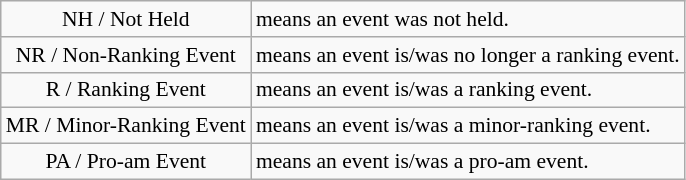<table class="wikitable" style="font-size:90%">
<tr>
<td style="text-align:center; colour:#555555;" colspan="4">NH / Not Held</td>
<td>means an event was not held.</td>
</tr>
<tr>
<td style="text-align:center; colour:#555555;" colspan="4">NR / Non-Ranking Event</td>
<td>means an event is/was no longer a ranking event.</td>
</tr>
<tr>
<td style="text-align:center; colour:#555555;" colspan="4">R / Ranking Event</td>
<td>means an event is/was a ranking event.</td>
</tr>
<tr>
<td style="text-align:center; colour:#555555;" colspan="4">MR / Minor-Ranking Event</td>
<td>means an event is/was a minor-ranking event.</td>
</tr>
<tr>
<td style="text-align:center; colour:#555555;" colspan="4">PA / Pro-am Event</td>
<td>means an event is/was a pro-am event.</td>
</tr>
</table>
